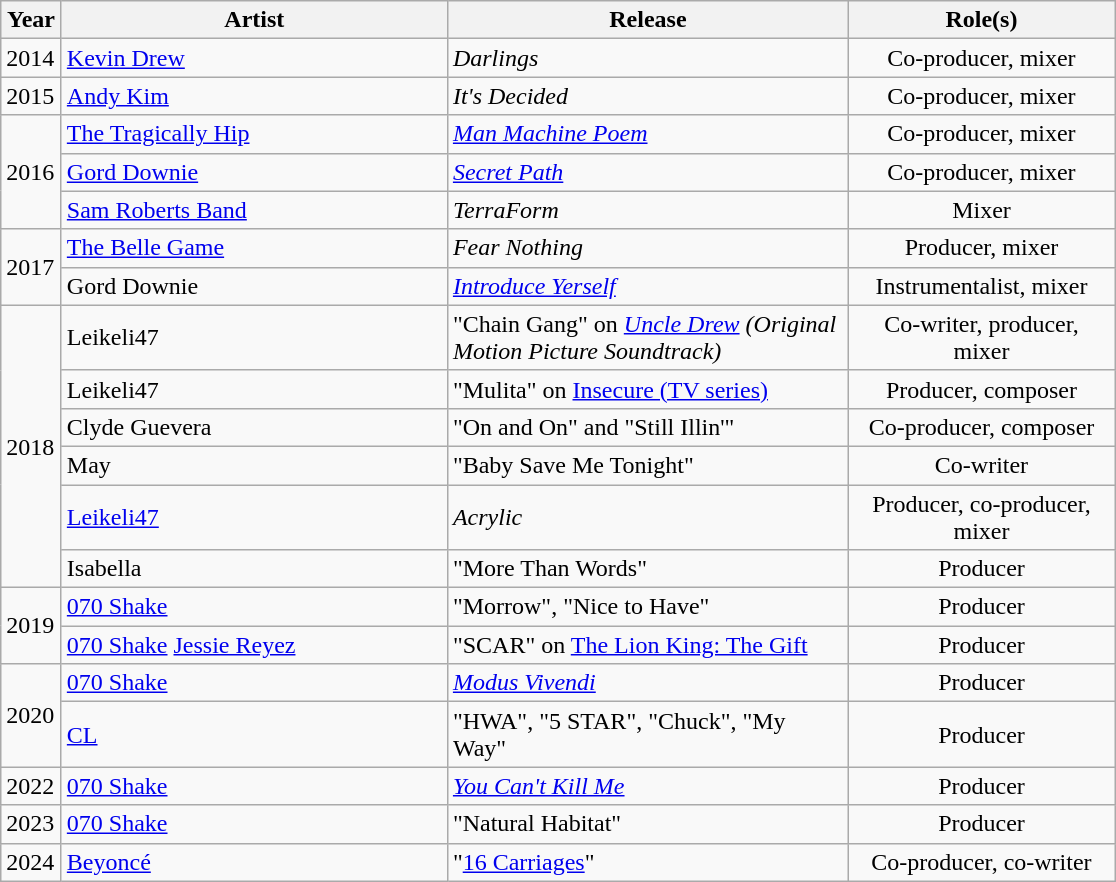<table class="wikitable sortable">
<tr>
<th width="33">Year</th>
<th width="250">Artist</th>
<th width="260">Release</th>
<th width="170">Role(s)</th>
</tr>
<tr>
<td>2014</td>
<td><a href='#'>Kevin Drew</a></td>
<td><em>Darlings</em></td>
<td align="center">Co-producer, mixer</td>
</tr>
<tr>
<td>2015</td>
<td><a href='#'>Andy Kim</a></td>
<td><em>It's Decided</em></td>
<td align="center">Co-producer, mixer</td>
</tr>
<tr>
<td rowspan="3">2016</td>
<td><a href='#'>The Tragically Hip</a></td>
<td><em><a href='#'>Man Machine Poem</a></em></td>
<td align="center">Co-producer, mixer</td>
</tr>
<tr>
<td><a href='#'>Gord Downie</a></td>
<td><em><a href='#'>Secret Path</a></em></td>
<td align="center">Co-producer, mixer</td>
</tr>
<tr>
<td><a href='#'>Sam Roberts Band</a></td>
<td><em>TerraForm</em></td>
<td align="center">Mixer</td>
</tr>
<tr>
<td rowspan="2">2017</td>
<td><a href='#'>The Belle Game</a></td>
<td><em>Fear Nothing</em></td>
<td align="center">Producer, mixer</td>
</tr>
<tr>
<td>Gord Downie</td>
<td><em><a href='#'>Introduce Yerself</a></em></td>
<td align="center">Instrumentalist, mixer</td>
</tr>
<tr>
<td rowspan="6">2018</td>
<td>Leikeli47</td>
<td>"Chain Gang" on <em><a href='#'>Uncle Drew</a> (Original Motion Picture Soundtrack)</em></td>
<td align="center">Co-writer, producer, mixer</td>
</tr>
<tr>
<td>Leikeli47</td>
<td>"Mulita" on <a href='#'>Insecure (TV series)</a></td>
<td align="center">Producer, composer</td>
</tr>
<tr>
<td>Clyde Guevera</td>
<td>"On and On" and "Still Illin'"</td>
<td align="center">Co-producer, composer</td>
</tr>
<tr>
<td>May</td>
<td>"Baby Save Me Tonight"</td>
<td align="center">Co-writer</td>
</tr>
<tr>
<td><a href='#'>Leikeli47</a></td>
<td><em>Acrylic</em></td>
<td align="center">Producer, co-producer, mixer</td>
</tr>
<tr>
<td>Isabella</td>
<td>"More Than Words"</td>
<td align="center">Producer</td>
</tr>
<tr>
<td rowspan="2">2019</td>
<td><a href='#'>070 Shake</a></td>
<td>"Morrow", "Nice to Have"</td>
<td align="center">Producer</td>
</tr>
<tr>
<td><a href='#'>070 Shake</a> <a href='#'>Jessie Reyez</a></td>
<td>"SCAR" on <a href='#'>The Lion King: The Gift</a></td>
<td align="center">Producer</td>
</tr>
<tr>
<td rowspan="2">2020</td>
<td><a href='#'>070 Shake</a></td>
<td><em><a href='#'>Modus Vivendi</a></em></td>
<td align="center">Producer</td>
</tr>
<tr>
<td><a href='#'>CL</a></td>
<td>"HWA", "5 STAR", "Chuck", "My Way"</td>
<td align="center">Producer</td>
</tr>
<tr>
<td>2022</td>
<td><a href='#'>070 Shake</a></td>
<td><em><a href='#'>You Can't Kill Me</a></em></td>
<td align="center">Producer</td>
</tr>
<tr>
<td>2023</td>
<td><a href='#'>070 Shake</a></td>
<td>"Natural Habitat"</td>
<td align="center">Producer</td>
</tr>
<tr>
<td>2024</td>
<td><a href='#'>Beyoncé</a></td>
<td>"<a href='#'>16 Carriages</a>"</td>
<td align="center">Co-producer, co-writer</td>
</tr>
</table>
